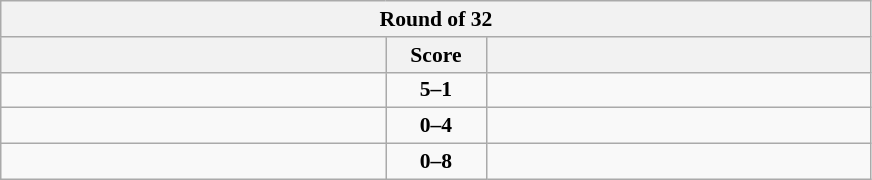<table class="wikitable" style="text-align: center; font-size:90% ">
<tr>
<th colspan=3>Round of 32</th>
</tr>
<tr>
<th align="right" width="250"></th>
<th width="60">Score</th>
<th align="left" width="250"></th>
</tr>
<tr>
<td align=left><strong></strong></td>
<td align=center><strong>5–1</strong></td>
<td align=left></td>
</tr>
<tr>
<td align=left></td>
<td align=center><strong>0–4</strong></td>
<td align=left><strong></strong></td>
</tr>
<tr>
<td align=left></td>
<td align=center><strong>0–8</strong></td>
<td align=left><strong></strong></td>
</tr>
</table>
